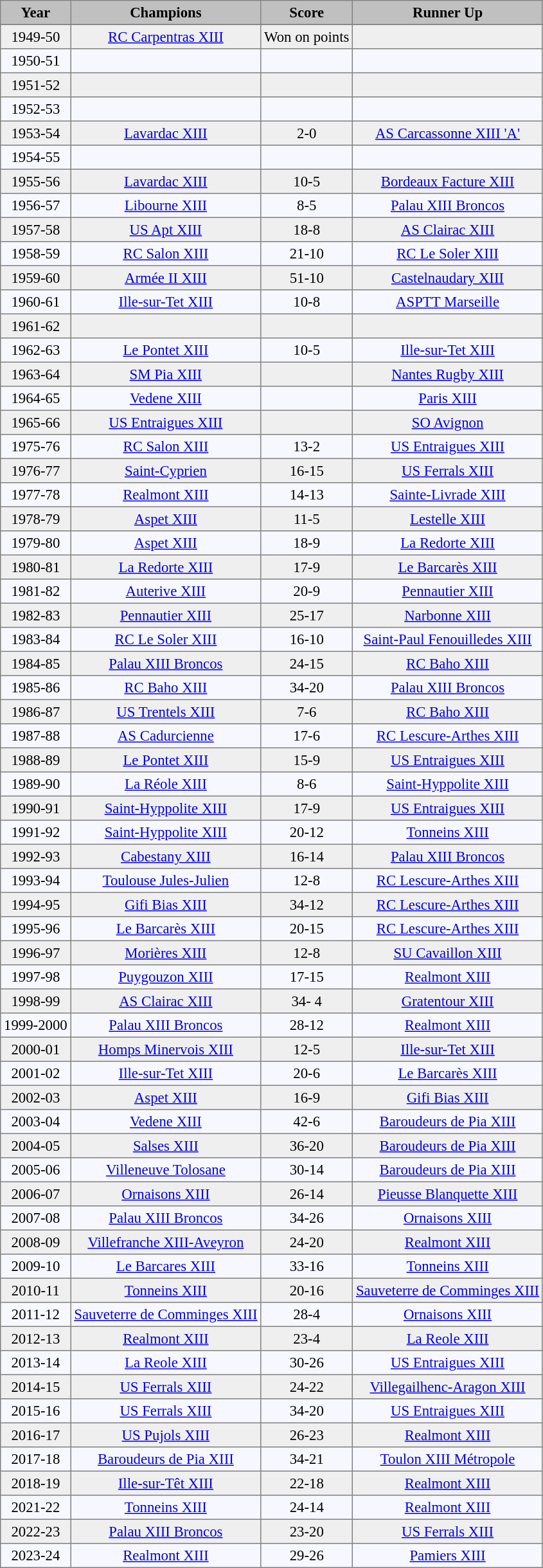<table bgcolor="#f7f8ff" cellpadding="3" cellspacing="0" border="1" style="font-size: 95%; border: gray solid 1px; border-collapse: collapse; text-align: center;">
<tr bgcolor="#CCCCCC" style="background-color: silver;">
<th>Year</th>
<th>Champions</th>
<th>Score</th>
<th>Runner Up</th>
</tr>
<tr>
</tr>
<tr bgcolor="#EFEFEF">
<td>1949-50</td>
<td><a href='#'>RC Carpentras XIII</a></td>
<td>Won on points</td>
<td></td>
</tr>
<tr>
<td>1950-51</td>
<td></td>
<td></td>
<td></td>
</tr>
<tr bgcolor="#EFEFEF">
<td>1951-52</td>
<td></td>
<td></td>
<td></td>
</tr>
<tr>
<td>1952-53</td>
<td></td>
<td></td>
<td></td>
</tr>
<tr bgcolor="#EFEFEF">
<td>1953-54</td>
<td><a href='#'>Lavardac XIII</a></td>
<td>2-0</td>
<td><a href='#'>AS Carcassonne XIII 'A'</a></td>
</tr>
<tr>
<td>1954-55</td>
<td></td>
<td></td>
<td></td>
</tr>
<tr bgcolor="#EFEFEF">
<td>1955-56</td>
<td><a href='#'>Lavardac XIII</a></td>
<td>10-5</td>
<td><a href='#'>Bordeaux Facture XIII</a></td>
</tr>
<tr>
<td>1956-57</td>
<td><a href='#'>Libourne XIII</a></td>
<td>8-5</td>
<td><a href='#'>Palau XIII Broncos</a></td>
</tr>
<tr bgcolor="#EFEFEF">
<td>1957-58</td>
<td><a href='#'>US Apt XIII</a></td>
<td>18-8</td>
<td><a href='#'>AS Clairac XIII</a></td>
</tr>
<tr>
<td>1958-59</td>
<td><a href='#'>RC Salon XIII</a></td>
<td>21-10</td>
<td><a href='#'>RC Le Soler XIII</a></td>
</tr>
<tr bgcolor="#EFEFEF">
<td>1959-60</td>
<td><a href='#'>Armée II XIII</a></td>
<td>51-10</td>
<td><a href='#'>Castelnaudary XIII</a></td>
</tr>
<tr>
<td>1960-61</td>
<td><a href='#'>Ille-sur-Tet XIII</a></td>
<td>10-8</td>
<td><a href='#'>ASPTT Marseille</a></td>
</tr>
<tr bgcolor="#EFEFEF">
<td>1961-62</td>
<td></td>
<td></td>
<td></td>
</tr>
<tr>
<td>1962-63</td>
<td><a href='#'>Le Pontet XIII</a></td>
<td>10-5</td>
<td><a href='#'>Ille-sur-Tet XIII</a></td>
</tr>
<tr bgcolor="#EFEFEF">
<td>1963-64</td>
<td><a href='#'>SM Pia XIII</a></td>
<td></td>
<td><a href='#'>Nantes Rugby XIII</a></td>
</tr>
<tr>
<td>1964-65</td>
<td><a href='#'>Vedene XIII</a></td>
<td></td>
<td><a href='#'>Paris XIII</a></td>
</tr>
<tr bgcolor="#EFEFEF">
<td>1965-66</td>
<td><a href='#'>US Entraigues XIII</a></td>
<td></td>
<td><a href='#'>SO Avignon</a></td>
</tr>
<tr>
<td>1975-76</td>
<td><a href='#'>RC Salon XIII</a></td>
<td>13-2</td>
<td><a href='#'>US Entraigues XIII</a></td>
</tr>
<tr bgcolor="#EFEFEF">
<td>1976-77</td>
<td><a href='#'>Saint-Cyprien</a></td>
<td>16-15</td>
<td><a href='#'>US Ferrals XIII</a></td>
</tr>
<tr>
<td>1977-78</td>
<td><a href='#'>Realmont XIII</a></td>
<td>14-13</td>
<td><a href='#'>Sainte-Livrade XIII</a></td>
</tr>
<tr bgcolor="#EFEFEF">
<td>1978-79</td>
<td><a href='#'>Aspet XIII</a></td>
<td>11-5</td>
<td><a href='#'>Lestelle XIII</a></td>
</tr>
<tr>
<td>1979-80</td>
<td><a href='#'>Aspet XIII</a></td>
<td>18-9</td>
<td><a href='#'>La Redorte XIII</a></td>
</tr>
<tr bgcolor="#EFEFEF">
<td>1980-81</td>
<td><a href='#'>La Redorte XIII</a></td>
<td>17-9</td>
<td><a href='#'>Le Barcarès XIII</a></td>
</tr>
<tr>
<td>1981-82</td>
<td><a href='#'>Auterive XIII</a></td>
<td>20-9</td>
<td><a href='#'>Pennautier XIII</a></td>
</tr>
<tr bgcolor="#EFEFEF">
<td>1982-83</td>
<td><a href='#'>Pennautier XIII</a></td>
<td>25-17</td>
<td><a href='#'>Narbonne XIII</a></td>
</tr>
<tr>
<td>1983-84</td>
<td><a href='#'>RC Le Soler XIII</a></td>
<td>16-10</td>
<td><a href='#'>Saint-Paul Fenouilledes XIII</a></td>
</tr>
<tr bgcolor="#EFEFEF">
<td>1984-85</td>
<td><a href='#'>Palau XIII Broncos</a></td>
<td>24-15</td>
<td><a href='#'>RC Baho XIII</a></td>
</tr>
<tr>
<td>1985-86</td>
<td><a href='#'>RC Baho XIII</a></td>
<td>34-20</td>
<td><a href='#'>Palau XIII Broncos</a></td>
</tr>
<tr bgcolor="#EFEFEF">
<td>1986-87</td>
<td><a href='#'>US Trentels XIII</a></td>
<td>7-6</td>
<td><a href='#'>RC Baho XIII</a></td>
</tr>
<tr>
<td>1987-88</td>
<td><a href='#'>AS Cadurcienne</a></td>
<td>17-6</td>
<td><a href='#'>RC Lescure-Arthes XIII</a></td>
</tr>
<tr bgcolor="#EFEFEF">
<td>1988-89</td>
<td><a href='#'>Le Pontet XIII</a></td>
<td>15-9</td>
<td><a href='#'>US Entraigues XIII</a></td>
</tr>
<tr>
<td>1989-90</td>
<td><a href='#'>La Réole XIII</a></td>
<td>8-6</td>
<td><a href='#'>Saint-Hyppolite XIII</a></td>
</tr>
<tr bgcolor="#EFEFEF">
<td>1990-91</td>
<td><a href='#'>Saint-Hyppolite XIII</a></td>
<td>17-9</td>
<td><a href='#'>US Entraigues XIII</a></td>
</tr>
<tr>
<td>1991-92</td>
<td><a href='#'>Saint-Hyppolite XIII</a></td>
<td>20-12</td>
<td><a href='#'>Tonneins XIII</a></td>
</tr>
<tr bgcolor="#EFEFEF">
<td>1992-93</td>
<td><a href='#'>Cabestany XIII</a></td>
<td>16-14</td>
<td><a href='#'>Palau XIII Broncos</a></td>
</tr>
<tr>
<td>1993-94</td>
<td><a href='#'>Toulouse Jules-Julien</a></td>
<td>12-8</td>
<td><a href='#'>RC Lescure-Arthes XIII</a></td>
</tr>
<tr bgcolor="#EFEFEF">
<td>1994-95</td>
<td><a href='#'>Gifi Bias XIII</a></td>
<td>34-12</td>
<td><a href='#'>RC Lescure-Arthes XIII</a></td>
</tr>
<tr>
<td>1995-96</td>
<td><a href='#'>Le Barcarès XIII</a></td>
<td>20-15</td>
<td><a href='#'>RC Lescure-Arthes XIII</a></td>
</tr>
<tr bgcolor="#EFEFEF">
<td>1996-97</td>
<td><a href='#'>Morières XIII</a></td>
<td>12-8</td>
<td><a href='#'>SU Cavaillon XIII</a></td>
</tr>
<tr>
<td>1997-98</td>
<td><a href='#'>Puygouzon XIII</a></td>
<td>17-15</td>
<td><a href='#'>Realmont XIII</a></td>
</tr>
<tr bgcolor="#EFEFEF">
<td>1998-99</td>
<td><a href='#'>AS Clairac XIII</a></td>
<td>34- 4</td>
<td><a href='#'>Gratentour XIII</a></td>
</tr>
<tr>
<td>1999-2000</td>
<td><a href='#'>Palau XIII Broncos</a></td>
<td>28-12</td>
<td><a href='#'>Realmont XIII</a></td>
</tr>
<tr bgcolor="#EFEFEF">
<td>2000-01</td>
<td><a href='#'>Homps Minervois XIII</a></td>
<td>12-5</td>
<td><a href='#'>Ille-sur-Tet XIII</a></td>
</tr>
<tr>
<td>2001-02</td>
<td><a href='#'>Ille-sur-Tet XIII</a></td>
<td>20-6</td>
<td><a href='#'>Le Barcarès XIII</a></td>
</tr>
<tr bgcolor="#EFEFEF">
<td>2002-03</td>
<td><a href='#'>Aspet XIII</a></td>
<td>16-9</td>
<td><a href='#'>Gifi Bias XIII</a></td>
</tr>
<tr>
<td>2003-04</td>
<td><a href='#'>Vedene XIII</a></td>
<td>42-6</td>
<td><a href='#'>Baroudeurs de Pia XIII</a></td>
</tr>
<tr bgcolor="#EFEFEF">
<td>2004-05</td>
<td><a href='#'>Salses XIII</a></td>
<td>36-20</td>
<td><a href='#'>Baroudeurs de Pia XIII</a></td>
</tr>
<tr>
<td>2005-06</td>
<td><a href='#'>Villeneuve Tolosane</a></td>
<td>30-14</td>
<td><a href='#'>Baroudeurs de Pia XIII</a></td>
</tr>
<tr bgcolor="#EFEFEF">
<td>2006-07</td>
<td><a href='#'>Ornaisons XIII</a></td>
<td>26-14</td>
<td><a href='#'>Pieusse Blanquette XIII</a></td>
</tr>
<tr>
<td>2007-08</td>
<td><a href='#'>Palau XIII Broncos</a></td>
<td>34-26</td>
<td><a href='#'>Ornaisons XIII</a></td>
</tr>
<tr bgcolor="#EFEFEF">
<td>2008-09</td>
<td><a href='#'>Villefranche XIII-Aveyron</a></td>
<td>24-20</td>
<td><a href='#'>Realmont XIII</a></td>
</tr>
<tr>
<td>2009-10</td>
<td><a href='#'>Le Barcares XIII</a></td>
<td>33-16</td>
<td><a href='#'>Tonneins XIII</a></td>
</tr>
<tr bgcolor="#EFEFEF">
<td>2010-11</td>
<td><a href='#'>Tonneins XIII</a></td>
<td>20-16</td>
<td><a href='#'>Sauveterre de Comminges XIII</a></td>
</tr>
<tr>
<td>2011-12</td>
<td><a href='#'>Sauveterre de Comminges XIII</a></td>
<td>28-4</td>
<td><a href='#'>Ornaisons XIII</a></td>
</tr>
<tr bgcolor="#EFEFEF">
<td>2012-13</td>
<td><a href='#'>Realmont XIII</a></td>
<td>23-4</td>
<td><a href='#'>La Reole XIII</a></td>
</tr>
<tr>
<td>2013-14</td>
<td><a href='#'>La Reole XIII</a></td>
<td>30-26</td>
<td><a href='#'>US Entraigues XIII</a></td>
</tr>
<tr bgcolor="#EFEFEF">
<td>2014-15</td>
<td><a href='#'>US Ferrals XIII</a></td>
<td>24-22</td>
<td><a href='#'>Villegailhenc-Aragon XIII</a></td>
</tr>
<tr>
<td>2015-16</td>
<td><a href='#'>US Ferrals XIII</a></td>
<td>34-20</td>
<td><a href='#'>US Entraigues XIII</a></td>
</tr>
<tr bgcolor="#EFEFEF">
<td>2016-17</td>
<td><a href='#'>US Pujols XIII</a></td>
<td>26-23</td>
<td><a href='#'>Realmont XIII</a></td>
</tr>
<tr>
<td>2017-18</td>
<td><a href='#'>Baroudeurs de Pia XIII</a></td>
<td>34-21</td>
<td><a href='#'>Toulon XIII Métropole</a></td>
</tr>
<tr bgcolor="#EFEFEF">
<td>2018-19</td>
<td><a href='#'>Ille-sur-Têt XIII</a></td>
<td>22-18</td>
<td><a href='#'>Realmont XIII</a></td>
</tr>
<tr>
<td>2021-22</td>
<td><a href='#'>Tonneins XIII</a></td>
<td>24-14</td>
<td><a href='#'>Realmont XIII</a></td>
</tr>
<tr bgcolor="#EFEFEF">
<td>2022-23</td>
<td><a href='#'>Palau XIII Broncos</a></td>
<td>23-20</td>
<td><a href='#'>US Ferrals XIII</a></td>
</tr>
<tr>
<td>2023-24</td>
<td><a href='#'>Realmont XIII</a></td>
<td>29-26</td>
<td><a href='#'>Pamiers XIII</a></td>
</tr>
</table>
